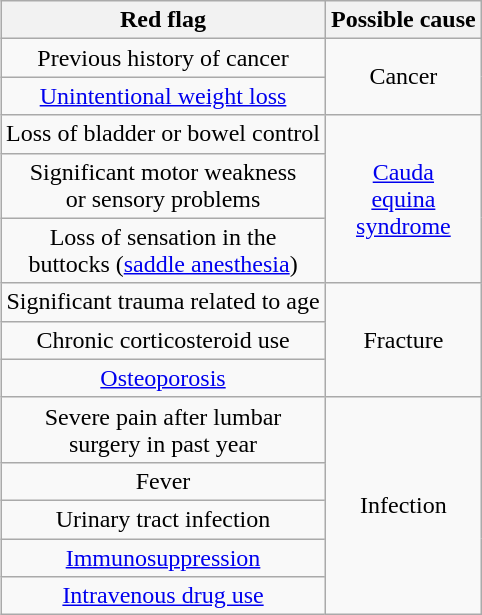<table class="wikitable" style="float: right; margin-left:15px; text-align:center">
<tr>
<th>Red flag</th>
<th>Possible cause</th>
</tr>
<tr>
<td>Previous history of cancer</td>
<td rowspan="2">Cancer</td>
</tr>
<tr>
<td><a href='#'>Unintentional weight loss</a></td>
</tr>
<tr>
<td>Loss of bladder or bowel control</td>
<td rowspan="3"><a href='#'>Cauda<br>equina<br>syndrome</a></td>
</tr>
<tr>
<td>Significant motor weakness<br>or sensory problems</td>
</tr>
<tr>
<td>Loss of sensation in the<br>buttocks (<a href='#'>saddle anesthesia</a>)</td>
</tr>
<tr>
<td>Significant trauma related to age</td>
<td rowspan="3">Fracture</td>
</tr>
<tr>
<td>Chronic corticosteroid use</td>
</tr>
<tr>
<td><a href='#'>Osteoporosis</a></td>
</tr>
<tr>
<td>Severe pain after lumbar<br>surgery in past year</td>
<td rowspan="5">Infection</td>
</tr>
<tr>
<td>Fever</td>
</tr>
<tr>
<td>Urinary tract infection</td>
</tr>
<tr>
<td><a href='#'>Immunosuppression</a></td>
</tr>
<tr>
<td><a href='#'>Intravenous drug use</a></td>
</tr>
</table>
